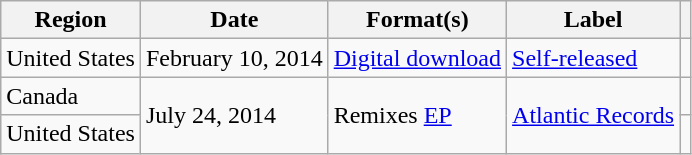<table class="wikitable plainrowheaders">
<tr>
<th scope="col">Region</th>
<th scope="col">Date</th>
<th scope="col">Format(s)</th>
<th scope="col">Label</th>
<th scope="col"></th>
</tr>
<tr>
<td>United States</td>
<td>February 10, 2014</td>
<td><a href='#'>Digital download</a></td>
<td><a href='#'>Self-released</a></td>
<td></td>
</tr>
<tr>
<td>Canada</td>
<td rowspan="2">July 24, 2014</td>
<td rowspan="2">Remixes <a href='#'>EP</a></td>
<td rowspan="2"><a href='#'>Atlantic Records</a></td>
<td></td>
</tr>
<tr>
<td>United States</td>
<td></td>
</tr>
</table>
